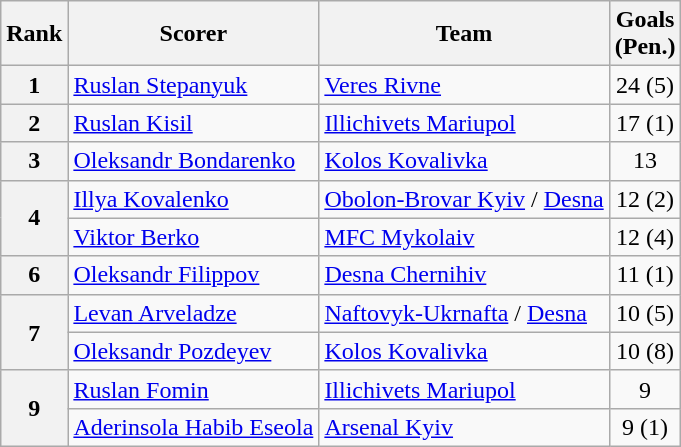<table class="wikitable">
<tr>
<th>Rank</th>
<th>Scorer</th>
<th>Team</th>
<th>Goals<br>(Pen.)</th>
</tr>
<tr>
<th align=center>1</th>
<td> <a href='#'>Ruslan Stepanyuk</a></td>
<td><a href='#'>Veres Rivne</a></td>
<td align=center>24 (5)</td>
</tr>
<tr>
<th align=center>2</th>
<td> <a href='#'>Ruslan Kisil</a></td>
<td><a href='#'>Illichivets Mariupol</a></td>
<td align=center>17 (1)</td>
</tr>
<tr>
<th align=center>3</th>
<td> <a href='#'>Oleksandr Bondarenko</a></td>
<td><a href='#'>Kolos Kovalivka</a></td>
<td align=center>13</td>
</tr>
<tr>
<th align=center rowspan=2>4</th>
<td> <a href='#'>Illya Kovalenko</a></td>
<td><a href='#'>Obolon-Brovar Kyiv</a> / <a href='#'>Desna</a></td>
<td align=center>12 (2)</td>
</tr>
<tr>
<td> <a href='#'>Viktor Berko</a></td>
<td><a href='#'>MFC Mykolaiv</a></td>
<td align=center>12 (4)</td>
</tr>
<tr>
<th align=center>6</th>
<td> <a href='#'>Oleksandr Filippov</a></td>
<td><a href='#'>Desna Chernihiv</a></td>
<td align=center>11 (1)</td>
</tr>
<tr>
<th align=center rowspan=2>7</th>
<td> <a href='#'>Levan Arveladze</a></td>
<td><a href='#'>Naftovyk-Ukrnafta</a> / <a href='#'>Desna</a></td>
<td align=center>10 (5)</td>
</tr>
<tr>
<td> <a href='#'>Oleksandr Pozdeyev</a></td>
<td><a href='#'>Kolos Kovalivka</a></td>
<td align=center>10 (8)</td>
</tr>
<tr>
<th align=center rowspan=2>9</th>
<td> <a href='#'>Ruslan Fomin</a></td>
<td><a href='#'>Illichivets Mariupol</a></td>
<td align=center>9</td>
</tr>
<tr>
<td> <a href='#'>Aderinsola Habib Eseola</a></td>
<td><a href='#'>Arsenal Kyiv</a></td>
<td align=center>9 (1)</td>
</tr>
</table>
